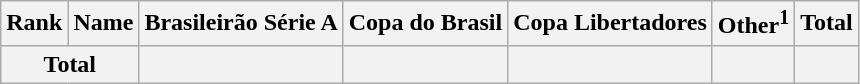<table class="wikitable" style="text-align: center;">
<tr>
<th>Rank</th>
<th>Name</th>
<th>Brasileirão Série A</th>
<th>Copa do Brasil</th>
<th>Copa Libertadores</th>
<th>Other<sup>1</sup></th>
<th>Total</th>
</tr>
<tr>
<th colspan=2>Total</th>
<th></th>
<th></th>
<th></th>
<th></th>
<th></th>
</tr>
</table>
